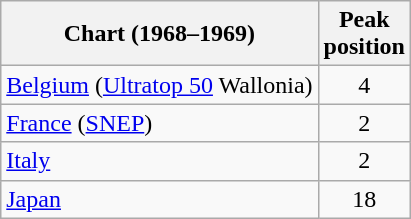<table class="wikitable sortable plainrowheaders" style="text-align:left">
<tr>
<th scope="col">Chart (1968–1969)</th>
<th scope="col">Peak<br>position</th>
</tr>
<tr>
<td><a href='#'>Belgium</a> (<a href='#'>Ultratop 50</a> Wallonia)</td>
<td align="center">4</td>
</tr>
<tr>
<td><a href='#'>France</a> (<a href='#'>SNEP</a>)</td>
<td align="center">2</td>
</tr>
<tr>
<td><a href='#'>Italy</a></td>
<td align="center">2</td>
</tr>
<tr>
<td><a href='#'>Japan</a></td>
<td align="center">18<br></td>
</tr>
</table>
